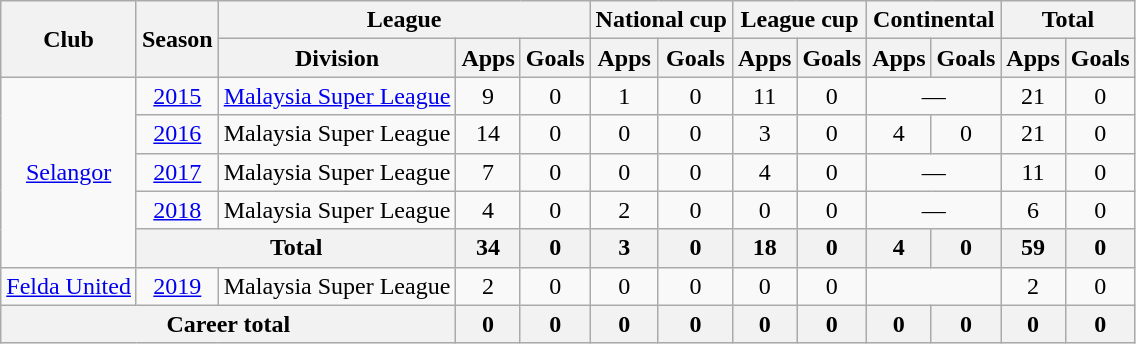<table class="wikitable" style="text-align:center">
<tr>
<th rowspan="2">Club</th>
<th rowspan="2">Season</th>
<th colspan="3">League</th>
<th colspan="2">National cup</th>
<th colspan="2">League cup</th>
<th colspan="2">Continental</th>
<th colspan="2">Total</th>
</tr>
<tr>
<th>Division</th>
<th>Apps</th>
<th>Goals</th>
<th>Apps</th>
<th>Goals</th>
<th>Apps</th>
<th>Goals</th>
<th>Apps</th>
<th>Goals</th>
<th>Apps</th>
<th>Goals</th>
</tr>
<tr>
<td rowspan="5"><a href='#'>Selangor</a></td>
<td><a href='#'>2015</a></td>
<td><a href='#'>Malaysia Super League</a></td>
<td>9</td>
<td>0</td>
<td>1</td>
<td>0</td>
<td>11</td>
<td>0</td>
<td colspan="2">—</td>
<td>21</td>
<td>0</td>
</tr>
<tr>
<td><a href='#'>2016</a></td>
<td>Malaysia Super League</td>
<td>14</td>
<td>0</td>
<td>0</td>
<td>0</td>
<td>3</td>
<td>0</td>
<td>4</td>
<td>0</td>
<td>21</td>
<td>0</td>
</tr>
<tr>
<td><a href='#'>2017</a></td>
<td>Malaysia Super League</td>
<td>7</td>
<td>0</td>
<td>0</td>
<td>0</td>
<td>4</td>
<td>0</td>
<td colspan="2">—</td>
<td>11</td>
<td>0</td>
</tr>
<tr>
<td><a href='#'>2018</a></td>
<td>Malaysia Super League</td>
<td>4</td>
<td>0</td>
<td>2</td>
<td>0</td>
<td>0</td>
<td>0</td>
<td colspan="2">—</td>
<td>6</td>
<td>0</td>
</tr>
<tr>
<th colspan="2">Total</th>
<th>34</th>
<th>0</th>
<th>3</th>
<th>0</th>
<th>18</th>
<th>0</th>
<th>4</th>
<th>0</th>
<th>59</th>
<th>0</th>
</tr>
<tr>
<td><a href='#'>Felda United</a></td>
<td><a href='#'>2019</a></td>
<td>Malaysia Super League</td>
<td>2</td>
<td>0</td>
<td>0</td>
<td>0</td>
<td>0</td>
<td>0</td>
<td colspan="2"></td>
<td>2</td>
<td>0</td>
</tr>
<tr>
<th colspan="3">Career total</th>
<th>0</th>
<th>0</th>
<th>0</th>
<th>0</th>
<th>0</th>
<th>0</th>
<th>0</th>
<th>0</th>
<th>0</th>
<th>0</th>
</tr>
</table>
